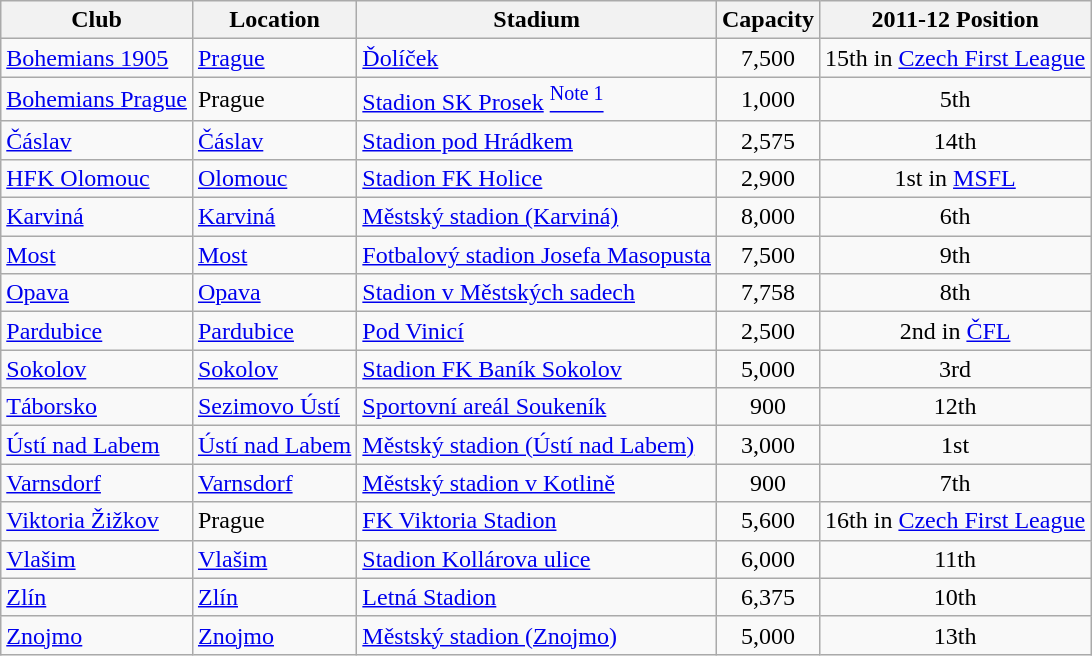<table class="wikitable sortable">
<tr>
<th>Club</th>
<th>Location</th>
<th>Stadium</th>
<th>Capacity</th>
<th>2011-12 Position</th>
</tr>
<tr>
<td><a href='#'>Bohemians 1905</a></td>
<td><a href='#'>Prague</a></td>
<td><a href='#'>Ďolíček</a></td>
<td align="center">7,500</td>
<td align="center">15th in <a href='#'>Czech First League</a></td>
</tr>
<tr>
<td><a href='#'>Bohemians Prague</a></td>
<td>Prague</td>
<td><a href='#'>Stadion SK Prosek</a> <a href='#'><sup>Note 1</sup></a></td>
<td align="center">1,000</td>
<td align="center">5th</td>
</tr>
<tr>
<td><a href='#'>Čáslav</a></td>
<td><a href='#'>Čáslav</a></td>
<td><a href='#'>Stadion pod Hrádkem</a></td>
<td align="center">2,575</td>
<td align="center">14th</td>
</tr>
<tr>
<td><a href='#'>HFK Olomouc</a></td>
<td><a href='#'>Olomouc</a></td>
<td><a href='#'>Stadion FK Holice</a></td>
<td align="center">2,900</td>
<td align="center">1st in <a href='#'>MSFL</a></td>
</tr>
<tr>
<td><a href='#'>Karviná</a></td>
<td><a href='#'>Karviná</a></td>
<td><a href='#'>Městský stadion (Karviná)</a></td>
<td align="center">8,000</td>
<td align="center">6th</td>
</tr>
<tr>
<td><a href='#'>Most</a></td>
<td><a href='#'>Most</a></td>
<td><a href='#'>Fotbalový stadion Josefa Masopusta</a></td>
<td align="center">7,500</td>
<td align="center">9th</td>
</tr>
<tr>
<td><a href='#'>Opava</a></td>
<td><a href='#'>Opava</a></td>
<td><a href='#'>Stadion v Městských sadech</a></td>
<td align="center">7,758</td>
<td align="center">8th</td>
</tr>
<tr>
<td><a href='#'>Pardubice</a></td>
<td><a href='#'>Pardubice</a></td>
<td><a href='#'>Pod Vinicí</a></td>
<td align="center">2,500</td>
<td align="center">2nd in <a href='#'>ČFL</a></td>
</tr>
<tr>
<td><a href='#'>Sokolov</a></td>
<td><a href='#'>Sokolov</a></td>
<td><a href='#'>Stadion FK Baník Sokolov</a></td>
<td align="center">5,000</td>
<td align="center">3rd</td>
</tr>
<tr>
<td><a href='#'>Táborsko</a></td>
<td><a href='#'>Sezimovo Ústí</a></td>
<td><a href='#'>Sportovní areál Soukeník</a></td>
<td align="center">900</td>
<td align="center">12th</td>
</tr>
<tr>
<td><a href='#'>Ústí nad Labem</a></td>
<td><a href='#'>Ústí nad Labem</a></td>
<td><a href='#'>Městský stadion (Ústí nad Labem)</a></td>
<td align="center">3,000</td>
<td align="center">1st</td>
</tr>
<tr>
<td><a href='#'>Varnsdorf</a></td>
<td><a href='#'>Varnsdorf</a></td>
<td><a href='#'>Městský stadion v Kotlině</a></td>
<td align="center">900</td>
<td align="center">7th</td>
</tr>
<tr>
<td><a href='#'>Viktoria Žižkov</a></td>
<td>Prague</td>
<td><a href='#'>FK Viktoria Stadion</a></td>
<td align="center">5,600</td>
<td align="center">16th in <a href='#'>Czech First League</a></td>
</tr>
<tr>
<td><a href='#'>Vlašim</a></td>
<td><a href='#'>Vlašim</a></td>
<td><a href='#'>Stadion Kollárova ulice</a></td>
<td align="center">6,000</td>
<td align="center">11th</td>
</tr>
<tr>
<td><a href='#'>Zlín</a></td>
<td><a href='#'>Zlín</a></td>
<td><a href='#'>Letná Stadion</a></td>
<td align="center">6,375</td>
<td align="center">10th</td>
</tr>
<tr>
<td><a href='#'>Znojmo</a></td>
<td><a href='#'>Znojmo</a></td>
<td><a href='#'>Městský stadion (Znojmo)</a></td>
<td align="center">5,000</td>
<td align="center">13th</td>
</tr>
</table>
